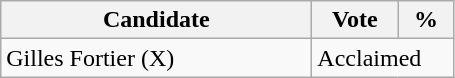<table class="wikitable">
<tr>
<th bgcolor="#DDDDFF" width="200px">Candidate</th>
<th bgcolor="#DDDDFF" width="50px">Vote</th>
<th bgcolor="#DDDDFF" width="30px">%</th>
</tr>
<tr>
<td>Gilles Fortier (X)</td>
<td colspan="2">Acclaimed</td>
</tr>
</table>
